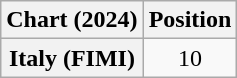<table class="wikitable sortable plainrowheaders" style="text-align:center">
<tr>
<th scope="col">Chart (2024)</th>
<th scope="col">Position</th>
</tr>
<tr>
<th scope="row">Italy (FIMI)</th>
<td>10</td>
</tr>
</table>
